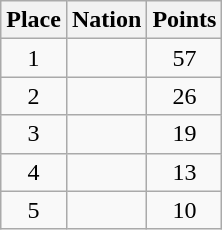<table class="wikitable" style="text-align:center">
<tr>
<th>Place</th>
<th>Nation</th>
<th>Points</th>
</tr>
<tr>
<td>1</td>
<td align=left></td>
<td>57</td>
</tr>
<tr>
<td>2</td>
<td align=left></td>
<td>26</td>
</tr>
<tr>
<td>3</td>
<td align=left></td>
<td>19</td>
</tr>
<tr>
<td>4</td>
<td align=left></td>
<td>13</td>
</tr>
<tr>
<td>5</td>
<td align=left></td>
<td>10</td>
</tr>
</table>
